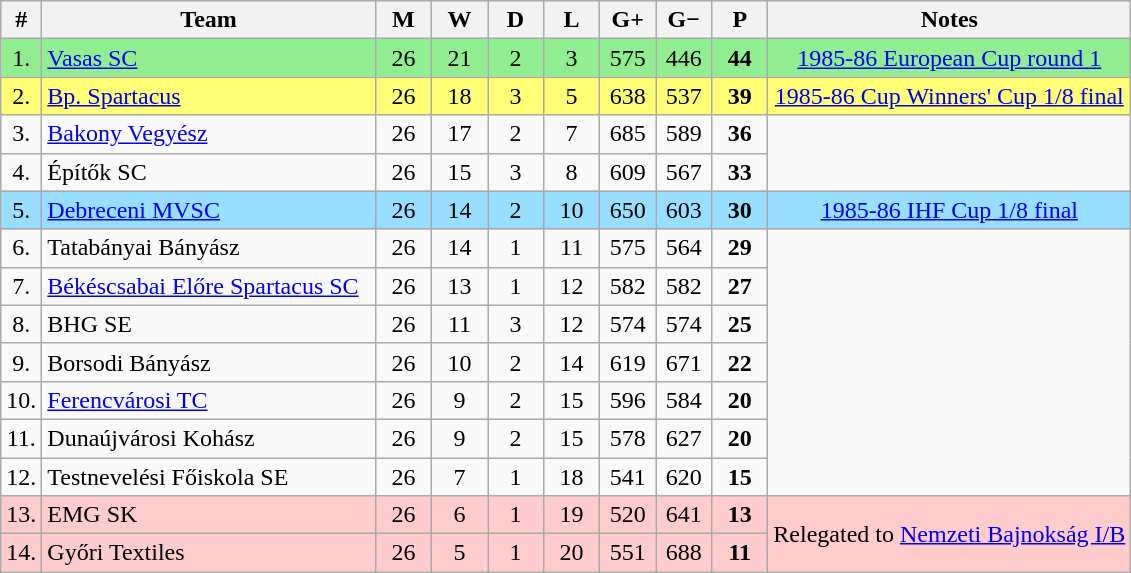<table class="wikitable" style="text-align: center;">
<tr>
<th width="15">#</th>
<th width="215">Team</th>
<th width="30">M</th>
<th width="30">W</th>
<th width="30">D</th>
<th width="30">L</th>
<th width="30">G+</th>
<th width="30">G−</th>
<th width="30">P</th>
<th>Notes</th>
</tr>
<tr style="background: #90EE90;">
<td>1.</td>
<td align="left"><a href='#'>Vasas SC</a></td>
<td>26</td>
<td>21</td>
<td>2</td>
<td>3</td>
<td>575</td>
<td>446</td>
<td><strong>44</strong></td>
<td><a href='#'>1985-86 European Cup round 1</a></td>
</tr>
<tr style="background: #FFFF75;">
<td>2.</td>
<td align="left"><a href='#'>Bp. Spartacus</a></td>
<td>26</td>
<td>18</td>
<td>3</td>
<td>5</td>
<td>638</td>
<td>537</td>
<td><strong>39</strong></td>
<td><a href='#'>1985-86 Cup Winners' Cup 1/8 final</a></td>
</tr>
<tr>
<td>3.</td>
<td align="left"><a href='#'>Bakony Vegyész</a></td>
<td>26</td>
<td>17</td>
<td>2</td>
<td>7</td>
<td>685</td>
<td>589</td>
<td><strong>36</strong></td>
</tr>
<tr>
<td>4.</td>
<td align="left">Építők SC</td>
<td>26</td>
<td>15</td>
<td>3</td>
<td>8</td>
<td>609</td>
<td>567</td>
<td><strong>33</strong></td>
</tr>
<tr style="background: #97DEFF;">
<td>5.</td>
<td align="left"><a href='#'>Debreceni MVSC</a></td>
<td>26</td>
<td>14</td>
<td>2</td>
<td>10</td>
<td>650</td>
<td>603</td>
<td><strong>30</strong></td>
<td><a href='#'>1985-86 IHF Cup 1/8 final</a></td>
</tr>
<tr>
<td>6.</td>
<td align="left">Tatabányai Bányász</td>
<td>26</td>
<td>14</td>
<td>1</td>
<td>11</td>
<td>575</td>
<td>564</td>
<td><strong>29</strong></td>
</tr>
<tr>
<td>7.</td>
<td align="left"><a href='#'>Békéscsabai Előre Spartacus SC</a></td>
<td>26</td>
<td>13</td>
<td>1</td>
<td>12</td>
<td>582</td>
<td>582</td>
<td><strong>27</strong></td>
</tr>
<tr>
<td>8.</td>
<td align="left">BHG SE</td>
<td>26</td>
<td>11</td>
<td>3</td>
<td>12</td>
<td>574</td>
<td>574</td>
<td><strong>25</strong></td>
</tr>
<tr>
<td>9.</td>
<td align="left">Borsodi Bányász</td>
<td>26</td>
<td>10</td>
<td>2</td>
<td>14</td>
<td>619</td>
<td>671</td>
<td><strong>22</strong></td>
</tr>
<tr>
<td>10.</td>
<td align="left"><a href='#'>Ferencvárosi TC</a></td>
<td>26</td>
<td>9</td>
<td>2</td>
<td>15</td>
<td>596</td>
<td>584</td>
<td><strong>20</strong></td>
</tr>
<tr>
<td>11.</td>
<td align="left">Dunaújvárosi Kohász</td>
<td>26</td>
<td>9</td>
<td>2</td>
<td>15</td>
<td>578</td>
<td>627</td>
<td><strong>20</strong></td>
</tr>
<tr>
<td>12.</td>
<td align="left">Testnevelési Főiskola SE</td>
<td>26</td>
<td>7</td>
<td>1</td>
<td>18</td>
<td>541</td>
<td>620</td>
<td><strong>15</strong></td>
</tr>
<tr style="background: #FFCCCC;">
<td>13.</td>
<td align="left">EMG SK</td>
<td>26</td>
<td>6</td>
<td>1</td>
<td>19</td>
<td>520</td>
<td>641</td>
<td><strong>13</strong></td>
<td rowspan="2">Relegated to <a href='#'>Nemzeti Bajnokság I/B</a></td>
</tr>
<tr style="background: #FFCCCC;">
<td>14.</td>
<td align="left">Győri Textiles</td>
<td>26</td>
<td>5</td>
<td>1</td>
<td>20</td>
<td>551</td>
<td>688</td>
<td><strong>11</strong></td>
</tr>
</table>
